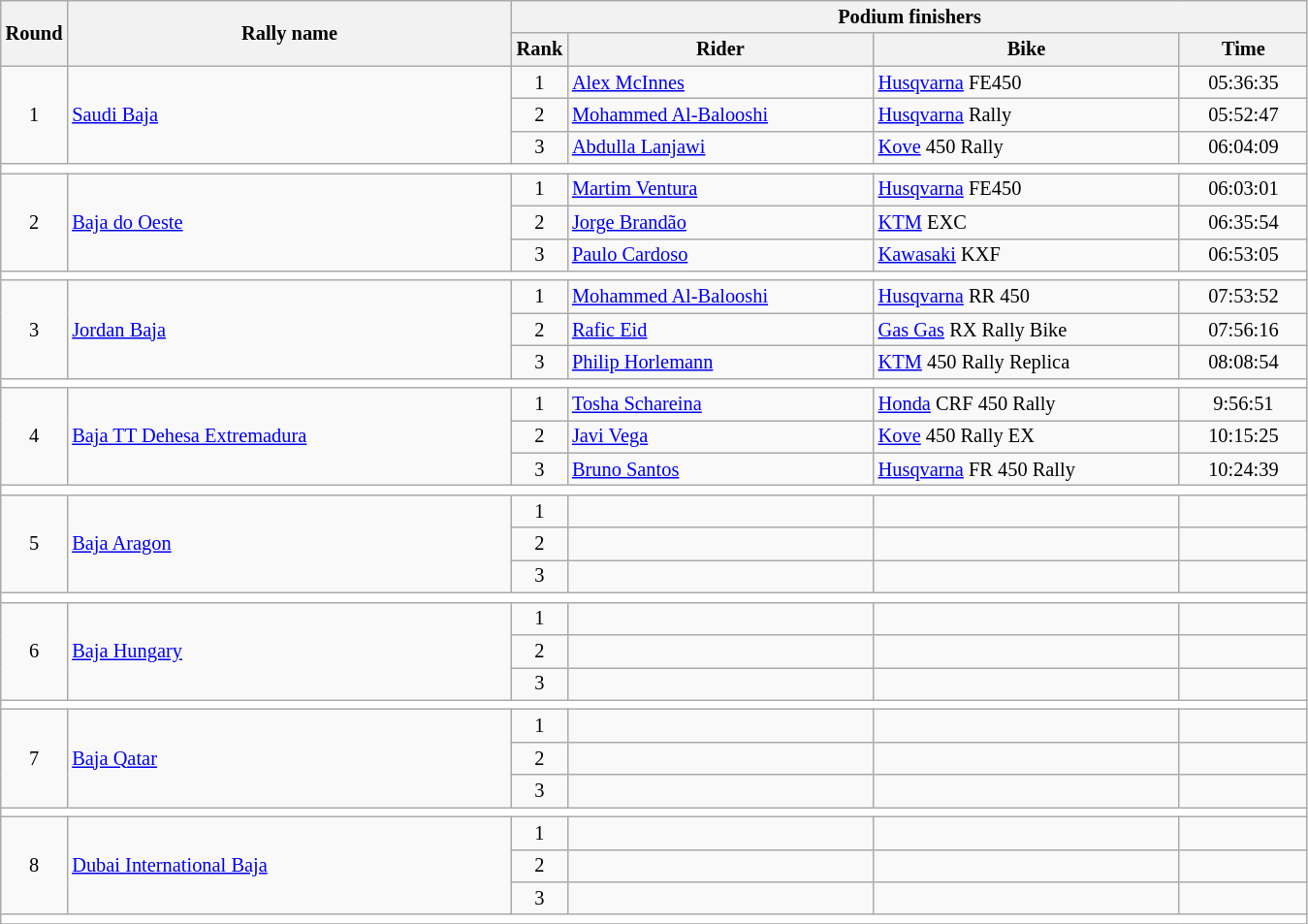<table class="wikitable" style="font-size:85%;">
<tr>
<th rowspan=2>Round</th>
<th style="width:22em" rowspan=2>Rally name</th>
<th colspan=4>Podium finishers</th>
</tr>
<tr>
<th>Rank</th>
<th style="width:15em">Rider</th>
<th style="width:15em">Bike</th>
<th style="width:6em">Time</th>
</tr>
<tr>
<td rowspan=3 align=center>1</td>
<td rowspan=3> <a href='#'>Saudi Baja</a></td>
<td align=center>1</td>
<td> <a href='#'>Alex McInnes</a></td>
<td><a href='#'>Husqvarna</a> FE450</td>
<td align=center>05:36:35</td>
</tr>
<tr>
<td align=center>2</td>
<td> <a href='#'>Mohammed Al-Balooshi</a></td>
<td><a href='#'>Husqvarna</a> Rally</td>
<td align=center>05:52:47</td>
</tr>
<tr>
<td align=center>3</td>
<td> <a href='#'>Abdulla Lanjawi</a></td>
<td><a href='#'>Kove</a> 450 Rally</td>
<td align=center>06:04:09</td>
</tr>
<tr style="background:white;">
<td colspan="6"></td>
</tr>
<tr>
<td rowspan=3 align=center>2</td>
<td rowspan=3> <a href='#'>Baja do Oeste</a></td>
<td align=center>1</td>
<td> <a href='#'>Martim Ventura</a></td>
<td><a href='#'>Husqvarna</a> FE450</td>
<td align=center>06:03:01</td>
</tr>
<tr>
<td align=center>2</td>
<td> <a href='#'>Jorge Brandão</a></td>
<td><a href='#'>KTM</a> EXC</td>
<td align=center>06:35:54</td>
</tr>
<tr>
<td align=center>3</td>
<td> <a href='#'>Paulo Cardoso</a></td>
<td><a href='#'>Kawasaki</a> KXF</td>
<td align=center>06:53:05</td>
</tr>
<tr style="background:white;">
<td colspan="6"></td>
</tr>
<tr>
<td rowspan=3 align=center>3</td>
<td rowspan=3> <a href='#'>Jordan Baja</a></td>
<td align=center>1</td>
<td> <a href='#'>Mohammed Al-Balooshi</a></td>
<td><a href='#'>Husqvarna</a> RR 450</td>
<td align=center>07:53:52</td>
</tr>
<tr>
<td align=center>2</td>
<td> <a href='#'>Rafic Eid</a></td>
<td><a href='#'>Gas Gas</a> RX Rally Bike</td>
<td align=center>07:56:16</td>
</tr>
<tr>
<td align=center>3</td>
<td> <a href='#'>Philip Horlemann</a></td>
<td><a href='#'>KTM</a> 450 Rally Replica</td>
<td align=center>08:08:54</td>
</tr>
<tr style="background:white;">
<td colspan="6"></td>
</tr>
<tr>
<td rowspan=3 align=center>4</td>
<td rowspan=3> <a href='#'>Baja TT Dehesa Extremadura</a></td>
<td align=center>1</td>
<td> <a href='#'>Tosha Schareina</a></td>
<td><a href='#'>Honda</a> CRF 450 Rally</td>
<td align=center>9:56:51</td>
</tr>
<tr>
<td align=center>2</td>
<td> <a href='#'>Javi Vega</a></td>
<td><a href='#'>Kove</a> 450 Rally EX</td>
<td align=center>10:15:25</td>
</tr>
<tr>
<td align=center>3</td>
<td> <a href='#'>Bruno Santos</a></td>
<td><a href='#'>Husqvarna</a> FR 450 Rally</td>
<td align=center>10:24:39</td>
</tr>
<tr style="background:white;">
<td colspan="6"></td>
</tr>
<tr>
<td rowspan=3 align=center>5</td>
<td rowspan=3> <a href='#'>Baja Aragon</a></td>
<td align=center>1</td>
<td></td>
<td></td>
<td align=center></td>
</tr>
<tr>
<td align=center>2</td>
<td></td>
<td></td>
<td align=center></td>
</tr>
<tr>
<td align=center>3</td>
<td></td>
<td></td>
<td align=center></td>
</tr>
<tr style="background:white;">
<td colspan="6"></td>
</tr>
<tr>
<td rowspan=3 align=center>6</td>
<td rowspan=3> <a href='#'>Baja Hungary</a></td>
<td align=center>1</td>
<td></td>
<td></td>
<td align=center></td>
</tr>
<tr>
<td align=center>2</td>
<td></td>
<td></td>
<td align=center></td>
</tr>
<tr>
<td align=center>3</td>
<td></td>
<td></td>
<td align=center></td>
</tr>
<tr style="background:white;">
<td colspan="6"></td>
</tr>
<tr>
<td rowspan=3 align=center>7</td>
<td rowspan=3> <a href='#'>Baja Qatar</a></td>
<td align=center>1</td>
<td></td>
<td></td>
<td align=center></td>
</tr>
<tr>
<td align=center>2</td>
<td></td>
<td></td>
<td align=center></td>
</tr>
<tr>
<td align=center>3</td>
<td></td>
<td></td>
<td align=center></td>
</tr>
<tr style="background:white;">
<td colspan="6"></td>
</tr>
<tr>
<td rowspan=3 align=center>8</td>
<td rowspan=3> <a href='#'>Dubai International Baja</a></td>
<td align=center>1</td>
<td></td>
<td></td>
<td align=center></td>
</tr>
<tr>
<td align=center>2</td>
<td></td>
<td></td>
<td align=center></td>
</tr>
<tr>
<td align=center>3</td>
<td></td>
<td></td>
<td align=center></td>
</tr>
<tr style="background:white;">
<td colspan="6"></td>
</tr>
<tr>
</tr>
</table>
